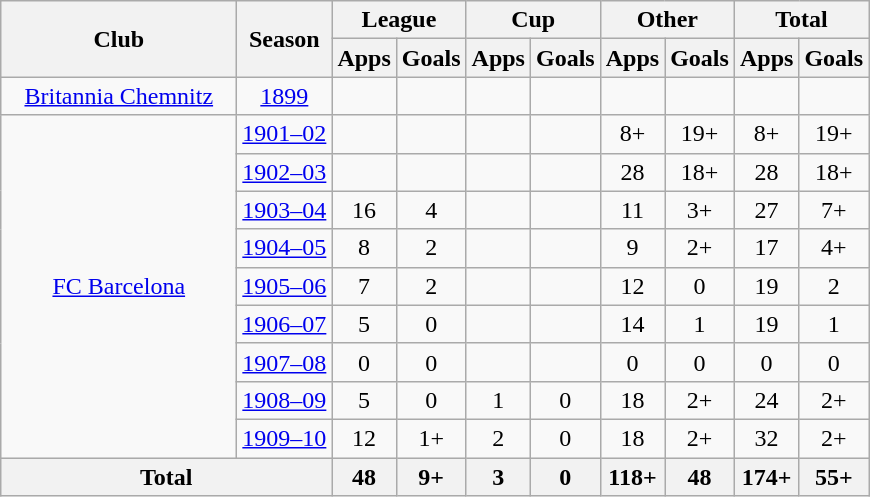<table class="wikitable" style="text-align:center">
<tr>
<th rowspan="2" width="150">Club</th>
<th rowspan="2">Season</th>
<th colspan="2">League</th>
<th colspan="2">Cup</th>
<th colspan="2">Other</th>
<th colspan="2">Total</th>
</tr>
<tr>
<th>Apps</th>
<th>Goals</th>
<th>Apps</th>
<th>Goals</th>
<th>Apps</th>
<th>Goals</th>
<th>Apps</th>
<th>Goals</th>
</tr>
<tr>
<td><a href='#'>Britannia Chemnitz</a></td>
<td><a href='#'>1899</a></td>
<td></td>
<td></td>
<td></td>
<td></td>
<td></td>
<td></td>
<td></td>
<td></td>
</tr>
<tr>
<td rowspan="9"><a href='#'>FC Barcelona</a></td>
<td><a href='#'>1901–02</a></td>
<td></td>
<td></td>
<td></td>
<td></td>
<td>8+</td>
<td>19+</td>
<td>8+</td>
<td>19+</td>
</tr>
<tr>
<td><a href='#'>1902–03</a></td>
<td></td>
<td></td>
<td></td>
<td></td>
<td>28</td>
<td>18+</td>
<td>28</td>
<td>18+</td>
</tr>
<tr>
<td><a href='#'>1903–04</a></td>
<td>16</td>
<td>4</td>
<td></td>
<td></td>
<td>11</td>
<td>3+</td>
<td>27</td>
<td>7+</td>
</tr>
<tr>
<td><a href='#'>1904–05</a></td>
<td>8</td>
<td>2</td>
<td></td>
<td></td>
<td>9</td>
<td>2+</td>
<td>17</td>
<td>4+</td>
</tr>
<tr>
<td><a href='#'>1905–06</a></td>
<td>7</td>
<td>2</td>
<td></td>
<td></td>
<td>12</td>
<td>0</td>
<td>19</td>
<td>2</td>
</tr>
<tr>
<td><a href='#'>1906–07</a></td>
<td>5</td>
<td>0</td>
<td></td>
<td></td>
<td>14</td>
<td>1</td>
<td>19</td>
<td>1</td>
</tr>
<tr>
<td><a href='#'>1907–08</a></td>
<td>0</td>
<td>0</td>
<td></td>
<td></td>
<td>0</td>
<td>0</td>
<td>0</td>
<td>0</td>
</tr>
<tr>
<td><a href='#'>1908–09</a></td>
<td>5</td>
<td>0</td>
<td>1</td>
<td>0</td>
<td>18</td>
<td>2+</td>
<td>24</td>
<td>2+</td>
</tr>
<tr>
<td><a href='#'>1909–10</a></td>
<td>12</td>
<td>1+</td>
<td>2</td>
<td>0</td>
<td>18</td>
<td>2+</td>
<td>32</td>
<td>2+</td>
</tr>
<tr>
<th colspan="2">Total</th>
<th>48</th>
<th>9+</th>
<th>3</th>
<th>0</th>
<th>118+</th>
<th>48</th>
<th>174+</th>
<th>55+</th>
</tr>
</table>
